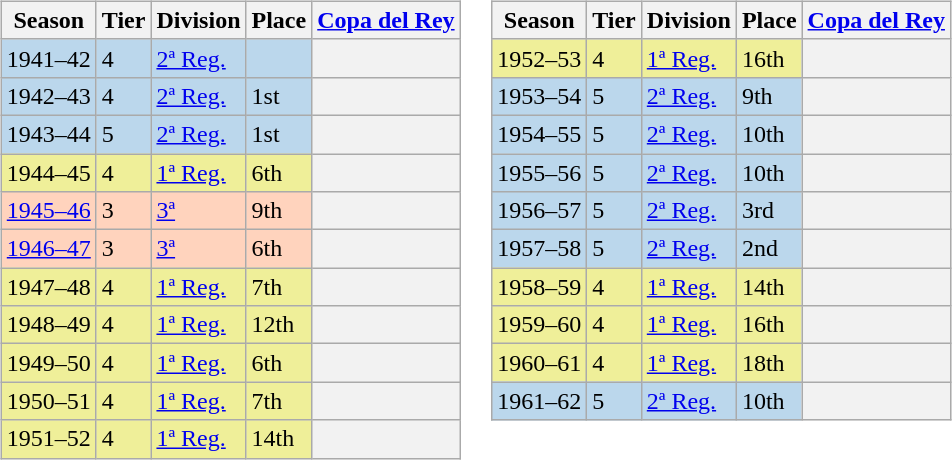<table>
<tr>
<td valign="top" width=0%><br><table class="wikitable">
<tr style="background:#f0f6fa;">
<th>Season</th>
<th>Tier</th>
<th>Division</th>
<th>Place</th>
<th><a href='#'>Copa del Rey</a></th>
</tr>
<tr>
<td style="background:#BBD7EC;">1941–42</td>
<td style="background:#BBD7EC;">4</td>
<td style="background:#BBD7EC;"><a href='#'>2ª Reg.</a></td>
<td style="background:#BBD7EC;"></td>
<th></th>
</tr>
<tr>
<td style="background:#BBD7EC;">1942–43</td>
<td style="background:#BBD7EC;">4</td>
<td style="background:#BBD7EC;"><a href='#'>2ª Reg.</a></td>
<td style="background:#BBD7EC;">1st</td>
<th></th>
</tr>
<tr>
<td style="background:#BBD7EC;">1943–44</td>
<td style="background:#BBD7EC;">5</td>
<td style="background:#BBD7EC;"><a href='#'>2ª Reg.</a></td>
<td style="background:#BBD7EC;">1st</td>
<th></th>
</tr>
<tr>
<td style="background:#EFEF99;">1944–45</td>
<td style="background:#EFEF99;">4</td>
<td style="background:#EFEF99;"><a href='#'>1ª Reg.</a></td>
<td style="background:#EFEF99;">6th</td>
<th></th>
</tr>
<tr>
<td style="background:#FFD3BD;"><a href='#'>1945–46</a></td>
<td style="background:#FFD3BD;">3</td>
<td style="background:#FFD3BD;"><a href='#'>3ª</a></td>
<td style="background:#FFD3BD;">9th</td>
<th></th>
</tr>
<tr>
<td style="background:#FFD3BD;"><a href='#'>1946–47</a></td>
<td style="background:#FFD3BD;">3</td>
<td style="background:#FFD3BD;"><a href='#'>3ª</a></td>
<td style="background:#FFD3BD;">6th</td>
<th></th>
</tr>
<tr>
<td style="background:#EFEF99;">1947–48</td>
<td style="background:#EFEF99;">4</td>
<td style="background:#EFEF99;"><a href='#'>1ª Reg.</a></td>
<td style="background:#EFEF99;">7th</td>
<th></th>
</tr>
<tr>
<td style="background:#EFEF99;">1948–49</td>
<td style="background:#EFEF99;">4</td>
<td style="background:#EFEF99;"><a href='#'>1ª Reg.</a></td>
<td style="background:#EFEF99;">12th</td>
<th></th>
</tr>
<tr>
<td style="background:#EFEF99;">1949–50</td>
<td style="background:#EFEF99;">4</td>
<td style="background:#EFEF99;"><a href='#'>1ª Reg.</a></td>
<td style="background:#EFEF99;">6th</td>
<th></th>
</tr>
<tr>
<td style="background:#EFEF99;">1950–51</td>
<td style="background:#EFEF99;">4</td>
<td style="background:#EFEF99;"><a href='#'>1ª Reg.</a></td>
<td style="background:#EFEF99;">7th</td>
<th></th>
</tr>
<tr>
<td style="background:#EFEF99;">1951–52</td>
<td style="background:#EFEF99;">4</td>
<td style="background:#EFEF99;"><a href='#'>1ª Reg.</a></td>
<td style="background:#EFEF99;">14th</td>
<th></th>
</tr>
</table>
</td>
<td valign="top" width=0%><br><table class="wikitable">
<tr style="background:#f0f6fa;">
<th>Season</th>
<th>Tier</th>
<th>Division</th>
<th>Place</th>
<th><a href='#'>Copa del Rey</a></th>
</tr>
<tr>
<td style="background:#EFEF99;">1952–53</td>
<td style="background:#EFEF99;">4</td>
<td style="background:#EFEF99;"><a href='#'>1ª Reg.</a></td>
<td style="background:#EFEF99;">16th</td>
<th></th>
</tr>
<tr>
<td style="background:#BBD7EC;">1953–54</td>
<td style="background:#BBD7EC;">5</td>
<td style="background:#BBD7EC;"><a href='#'>2ª Reg.</a></td>
<td style="background:#BBD7EC;">9th</td>
<th></th>
</tr>
<tr>
<td style="background:#BBD7EC;">1954–55</td>
<td style="background:#BBD7EC;">5</td>
<td style="background:#BBD7EC;"><a href='#'>2ª Reg.</a></td>
<td style="background:#BBD7EC;">10th</td>
<th></th>
</tr>
<tr>
<td style="background:#BBD7EC;">1955–56</td>
<td style="background:#BBD7EC;">5</td>
<td style="background:#BBD7EC;"><a href='#'>2ª Reg.</a></td>
<td style="background:#BBD7EC;">10th</td>
<th></th>
</tr>
<tr>
<td style="background:#BBD7EC;">1956–57</td>
<td style="background:#BBD7EC;">5</td>
<td style="background:#BBD7EC;"><a href='#'>2ª Reg.</a></td>
<td style="background:#BBD7EC;">3rd</td>
<th></th>
</tr>
<tr>
<td style="background:#BBD7EC;">1957–58</td>
<td style="background:#BBD7EC;">5</td>
<td style="background:#BBD7EC;"><a href='#'>2ª Reg.</a></td>
<td style="background:#BBD7EC;">2nd</td>
<th></th>
</tr>
<tr>
<td style="background:#EFEF99;">1958–59</td>
<td style="background:#EFEF99;">4</td>
<td style="background:#EFEF99;"><a href='#'>1ª Reg.</a></td>
<td style="background:#EFEF99;">14th</td>
<th></th>
</tr>
<tr>
<td style="background:#EFEF99;">1959–60</td>
<td style="background:#EFEF99;">4</td>
<td style="background:#EFEF99;"><a href='#'>1ª Reg.</a></td>
<td style="background:#EFEF99;">16th</td>
<th></th>
</tr>
<tr>
<td style="background:#EFEF99;">1960–61</td>
<td style="background:#EFEF99;">4</td>
<td style="background:#EFEF99;"><a href='#'>1ª Reg.</a></td>
<td style="background:#EFEF99;">18th</td>
<th></th>
</tr>
<tr>
<td style="background:#BBD7EC;">1961–62</td>
<td style="background:#BBD7EC;">5</td>
<td style="background:#BBD7EC;"><a href='#'>2ª Reg.</a></td>
<td style="background:#BBD7EC;">10th</td>
<th></th>
</tr>
</table>
</td>
</tr>
</table>
